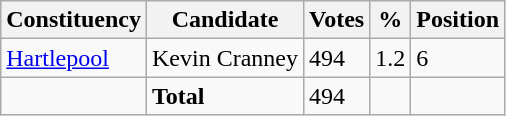<table class="wikitable">
<tr>
<th>Constituency</th>
<th>Candidate</th>
<th>Votes</th>
<th>%</th>
<th>Position</th>
</tr>
<tr>
<td><a href='#'>Hartlepool</a></td>
<td>Kevin Cranney</td>
<td>494</td>
<td>1.2</td>
<td>6</td>
</tr>
<tr>
<td></td>
<td><strong>Total</strong></td>
<td>494</td>
<td></td>
</tr>
</table>
